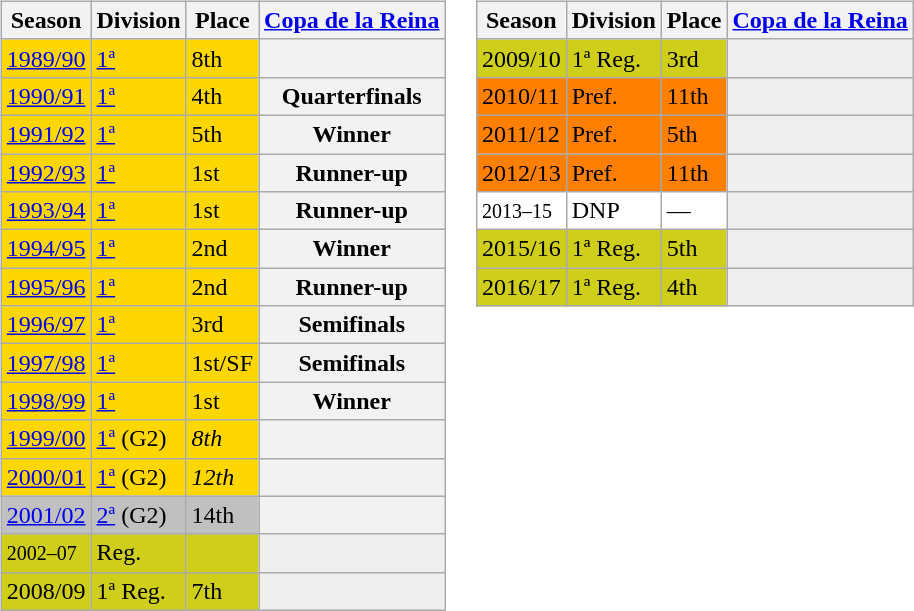<table>
<tr>
<td valign="top" width=0%><br><table class="wikitable">
<tr style="background:#f0f6fa;">
<th>Season</th>
<th>Division</th>
<th>Place</th>
<th><a href='#'>Copa de la Reina</a></th>
</tr>
<tr>
<td style="background:gold;"><a href='#'>1989/90</a></td>
<td style="background:gold;"><a href='#'>1ª</a></td>
<td style="background:gold;">8th</td>
<th></th>
</tr>
<tr>
<td style="background:gold;"><a href='#'>1990/91</a></td>
<td style="background:gold;"><a href='#'>1ª</a></td>
<td style="background:gold;">4th</td>
<th>Quarterfinals</th>
</tr>
<tr>
<td style="background:gold;"><a href='#'>1991/92</a></td>
<td style="background:gold;"><a href='#'>1ª</a></td>
<td style="background:gold;">5th</td>
<th>Winner</th>
</tr>
<tr>
<td style="background:gold;"><a href='#'>1992/93</a></td>
<td style="background:gold;"><a href='#'>1ª</a></td>
<td style="background:gold;">1st</td>
<th>Runner-up</th>
</tr>
<tr>
<td style="background:gold;"><a href='#'>1993/94</a></td>
<td style="background:gold;"><a href='#'>1ª</a></td>
<td style="background:gold;">1st</td>
<th>Runner-up</th>
</tr>
<tr>
<td style="background:gold;"><a href='#'>1994/95</a></td>
<td style="background:gold;"><a href='#'>1ª</a></td>
<td style="background:gold;">2nd</td>
<th>Winner</th>
</tr>
<tr>
<td style="background:gold;"><a href='#'>1995/96</a></td>
<td style="background:gold;"><a href='#'>1ª</a></td>
<td style="background:gold;">2nd</td>
<th>Runner-up</th>
</tr>
<tr>
<td style="background:gold;"><a href='#'>1996/97</a></td>
<td style="background:gold;"><a href='#'>1ª</a></td>
<td style="background:gold;">3rd</td>
<th>Semifinals</th>
</tr>
<tr>
<td style="background:gold;"><a href='#'>1997/98</a></td>
<td style="background:gold;"><a href='#'>1ª</a></td>
<td style="background:gold;">1st/SF</td>
<th>Semifinals</th>
</tr>
<tr>
<td style="background:gold;"><a href='#'>1998/99</a></td>
<td style="background:gold;"><a href='#'>1ª</a></td>
<td style="background:gold;">1st</td>
<th>Winner</th>
</tr>
<tr>
<td style="background:gold;"><a href='#'>1999/00</a></td>
<td style="background:gold;"><a href='#'>1ª</a> (G2)</td>
<td style="background:gold;"><em>8th</em></td>
<th></th>
</tr>
<tr>
<td style="background:gold;"><a href='#'>2000/01</a></td>
<td style="background:gold;"><a href='#'>1ª</a> (G2)</td>
<td style="background:gold;"><em>12th</em></td>
<th></th>
</tr>
<tr>
<td style="background:silver;"><a href='#'>2001/02</a></td>
<td style="background:silver;"><a href='#'>2ª</a> (G2)</td>
<td style="background:silver;">14th</td>
<th></th>
</tr>
<tr>
<td style="background:#CECE1B;"><small>2002–07</small></td>
<td style="background:#CECE1B;">Reg.</td>
<td style="background:#CECE1B;"></td>
<th style="background:#efefef;"></th>
</tr>
<tr>
<td style="background:#CECE1B;">2008/09</td>
<td style="background:#CECE1B;">1ª Reg.</td>
<td style="background:#CECE1B;">7th</td>
<th style="background:#efefef;"></th>
</tr>
</table>
</td>
<td valign="top" width=0%><br><table class="wikitable">
<tr style="background:#f0f6fa;">
<th>Season</th>
<th>Division</th>
<th>Place</th>
<th><a href='#'>Copa de la Reina</a></th>
</tr>
<tr>
<td style="background:#CECE1B;">2009/10</td>
<td style="background:#CECE1B;">1ª Reg.</td>
<td style="background:#CECE1B;">3rd</td>
<th style="background:#efefef;"></th>
</tr>
<tr>
<td style="background:#FF7F00;">2010/11</td>
<td style="background:#FF7F00;">Pref.</td>
<td style="background:#FF7F00;">11th</td>
<th style="background:#efefef;"></th>
</tr>
<tr>
<td style="background:#FF7F00;">2011/12</td>
<td style="background:#FF7F00;">Pref.</td>
<td style="background:#FF7F00;">5th</td>
<th style="background:#efefef;"></th>
</tr>
<tr>
<td style="background:#FF7F00;">2012/13</td>
<td style="background:#FF7F00;">Pref.</td>
<td style="background:#FF7F00;">11th</td>
<th style="background:#efefef;"></th>
</tr>
<tr>
<td style="background:#FFFFFF;"><small>2013–15</small></td>
<td style="background:#FFFFFF;">DNP</td>
<td style="background:#FFFFFF;">—</td>
<th style="background:#efefef;"></th>
</tr>
<tr>
<td style="background:#CECE1B;">2015/16</td>
<td style="background:#CECE1B;">1ª Reg.</td>
<td style="background:#CECE1B;">5th</td>
<th style="background:#efefef;"></th>
</tr>
<tr>
<td style="background:#CECE1B;">2016/17</td>
<td style="background:#CECE1B;">1ª Reg.</td>
<td style="background:#CECE1B;">4th</td>
<th style="background:#efefef;"></th>
</tr>
</table>
</td>
</tr>
</table>
